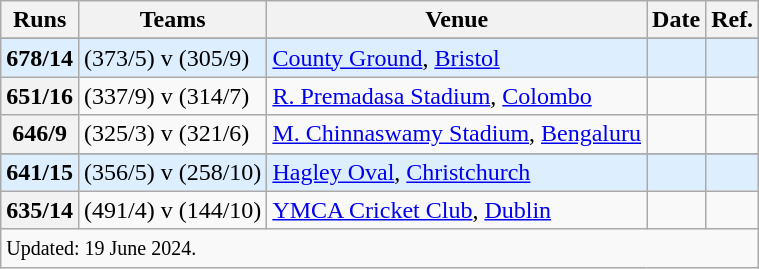<table class="wikitable">
<tr>
<th scope="col">Runs</th>
<th scope="col">Teams</th>
<th scope="col">Venue</th>
<th scope="col">Date</th>
<th scope="col">Ref.</th>
</tr>
<tr>
</tr>
<tr style="background-color:#def;">
<th scope="row" style="background-color:#def;">678/14</th>
<td> (373/5) v  (305/9)</td>
<td><a href='#'>County Ground</a>, <a href='#'>Bristol</a></td>
<td><a href='#'></a></td>
<td></td>
</tr>
<tr>
<th scope="row">651/16</th>
<td> (337/9) v  (314/7)</td>
<td><a href='#'>R. Premadasa Stadium</a>, <a href='#'>Colombo</a></td>
<td><a href='#'></a></td>
<td></td>
</tr>
<tr>
<th scope="row">646/9</th>
<td> (325/3) v  (321/6)</td>
<td><a href='#'>M. Chinnaswamy Stadium</a>, <a href='#'>Bengaluru</a></td>
<td><a href='#'></a></td>
<td></td>
</tr>
<tr>
</tr>
<tr style="background-color:#def;">
<th scope="row" style="background-color:#def;">641/15</th>
<td> (356/5) v  (258/10)</td>
<td><a href='#'>Hagley Oval</a>, <a href='#'>Christchurch</a></td>
<td><a href='#'></a></td>
<td></td>
</tr>
<tr>
<th scope="row">635/14</th>
<td> (491/4) v  (144/10)</td>
<td><a href='#'>YMCA Cricket Club</a>, <a href='#'>Dublin</a></td>
<td><a href='#'></a></td>
<td></td>
</tr>
<tr>
<td scope="row" colspan=6><small>Updated: 19 June 2024.</small></td>
</tr>
</table>
